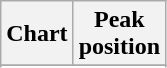<table class="wikitable plainrowheaders sortable" style="text-align:center;" border="1">
<tr>
<th scope="col">Chart</th>
<th scope="col">Peak<br>position</th>
</tr>
<tr>
</tr>
<tr>
</tr>
<tr>
</tr>
</table>
